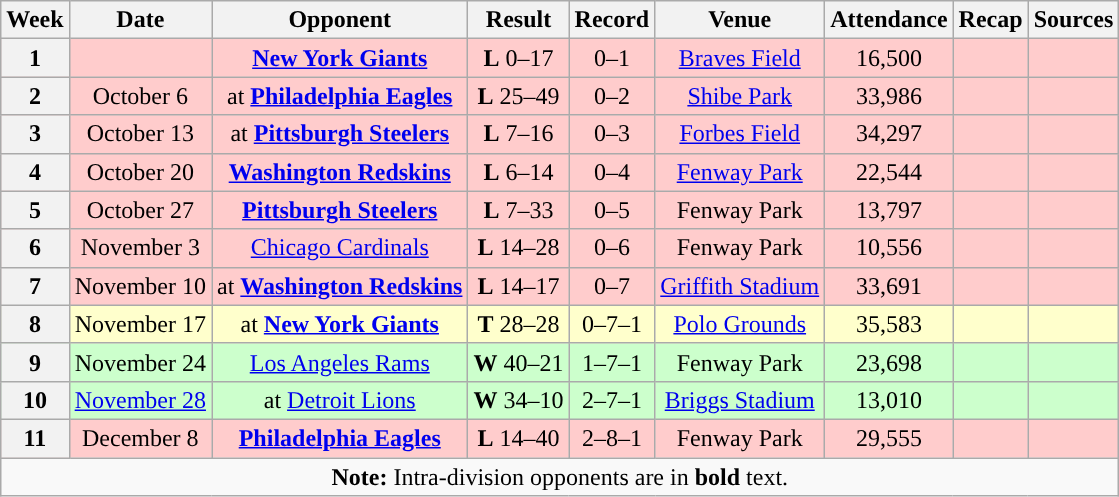<table class="wikitable" style="text-align:center">
<tr>
<th>Week</th>
<th>Date</th>
<th>Opponent</th>
<th>Result</th>
<th>Record</th>
<th>Venue</th>
<th>Attendance</th>
<th>Recap</th>
<th>Sources</th>
</tr>
<tr style="background:#fcc">
<th>1</th>
<td></td>
<td><strong><a href='#'>New York Giants</a></strong></td>
<td><strong>L</strong> 0–17</td>
<td>0–1</td>
<td><a href='#'>Braves Field</a></td>
<td>16,500</td>
<td></td>
<td></td>
</tr>
<tr style="background:#fcc">
<th>2</th>
<td>October 6</td>
<td>at <strong><a href='#'>Philadelphia Eagles</a></strong></td>
<td><strong>L</strong> 25–49</td>
<td>0–2</td>
<td><a href='#'>Shibe Park</a></td>
<td>33,986</td>
<td></td>
<td></td>
</tr>
<tr style="background:#fcc">
<th>3</th>
<td>October 13</td>
<td>at <strong><a href='#'>Pittsburgh Steelers</a></strong></td>
<td><strong>L</strong> 7–16</td>
<td>0–3</td>
<td><a href='#'>Forbes Field</a></td>
<td>34,297</td>
<td></td>
<td></td>
</tr>
<tr style="background:#fcc">
<th>4</th>
<td>October 20</td>
<td><strong><a href='#'>Washington Redskins</a></strong></td>
<td><strong>L</strong> 6–14</td>
<td>0–4</td>
<td><a href='#'>Fenway Park</a></td>
<td>22,544</td>
<td></td>
<td></td>
</tr>
<tr style="background:#fcc">
<th>5</th>
<td>October 27</td>
<td><strong><a href='#'>Pittsburgh Steelers</a></strong></td>
<td><strong>L</strong> 7–33</td>
<td>0–5</td>
<td>Fenway Park</td>
<td>13,797</td>
<td></td>
<td></td>
</tr>
<tr style="background:#fcc">
<th>6</th>
<td>November 3</td>
<td><a href='#'>Chicago Cardinals</a></td>
<td><strong>L</strong> 14–28</td>
<td>0–6</td>
<td>Fenway Park</td>
<td>10,556</td>
<td></td>
<td></td>
</tr>
<tr style="background:#fcc">
<th>7</th>
<td>November 10</td>
<td>at <strong><a href='#'>Washington Redskins</a></strong></td>
<td><strong>L</strong> 14–17</td>
<td>0–7</td>
<td><a href='#'>Griffith Stadium</a></td>
<td>33,691</td>
<td></td>
<td></td>
</tr>
<tr style="background:#ffc">
<th>8</th>
<td>November 17</td>
<td>at <strong><a href='#'>New York Giants</a></strong></td>
<td><strong>T</strong> 28–28</td>
<td>0–7–1</td>
<td><a href='#'>Polo Grounds</a></td>
<td>35,583</td>
<td></td>
<td></td>
</tr>
<tr style="background:#cfc">
<th>9</th>
<td>November 24</td>
<td><a href='#'>Los Angeles Rams</a></td>
<td><strong>W</strong> 40–21</td>
<td>1–7–1</td>
<td>Fenway Park</td>
<td>23,698</td>
<td></td>
<td></td>
</tr>
<tr style="background:#cfc">
<th>10</th>
<td><a href='#'>November 28</a></td>
<td>at <a href='#'>Detroit Lions</a></td>
<td><strong>W</strong> 34–10</td>
<td>2–7–1</td>
<td><a href='#'>Briggs Stadium</a></td>
<td>13,010</td>
<td></td>
<td></td>
</tr>
<tr style="background:#fcc">
<th>11</th>
<td>December 8</td>
<td><strong><a href='#'>Philadelphia Eagles</a></strong></td>
<td><strong>L</strong> 14–40</td>
<td>2–8–1</td>
<td>Fenway Park</td>
<td>29,555</td>
<td></td>
<td></td>
</tr>
<tr>
<td colspan="10"><strong>Note:</strong> Intra-division opponents are in <strong>bold</strong> text.</td>
</tr>
</table>
